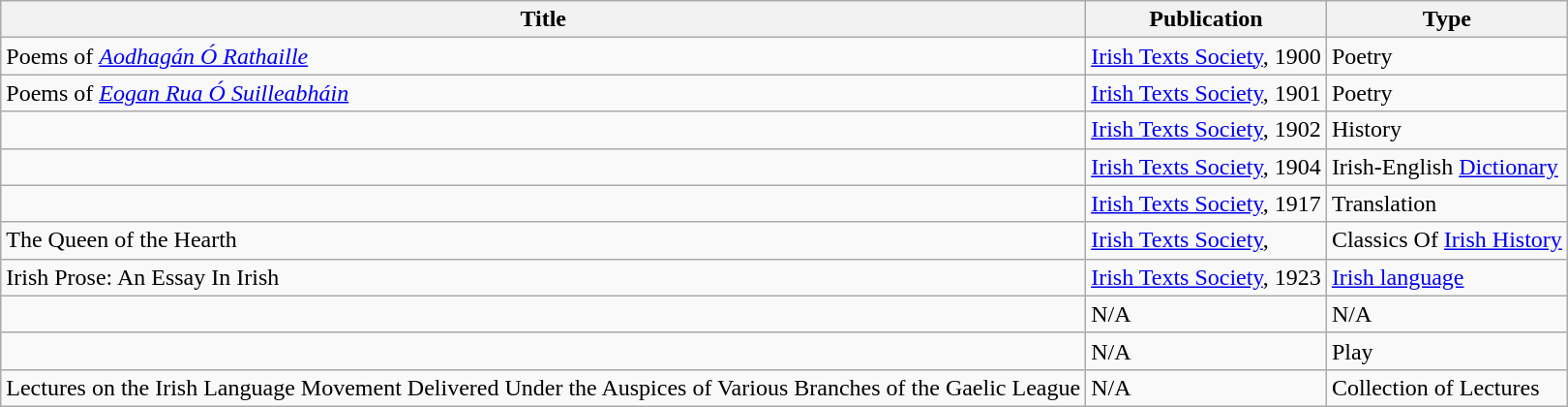<table class="wikitable">
<tr>
<th>Title</th>
<th>Publication</th>
<th>Type</th>
</tr>
<tr>
<td>Poems of <em><a href='#'>Aodhagán Ó Rathaille</a></em></td>
<td><a href='#'>Irish Texts Society</a>, 1900</td>
<td>Poetry</td>
</tr>
<tr>
<td>Poems of <em><a href='#'>Eogan Rua Ó Suilleabháin</a></em></td>
<td><a href='#'>Irish Texts Society</a>, 1901</td>
<td>Poetry</td>
</tr>
<tr>
<td></td>
<td><a href='#'>Irish Texts Society</a>, 1902</td>
<td>History</td>
</tr>
<tr>
<td></td>
<td><a href='#'>Irish Texts Society</a>, 1904</td>
<td>Irish-English <a href='#'>Dictionary</a></td>
</tr>
<tr>
<td></td>
<td><a href='#'>Irish Texts Society</a>, 1917</td>
<td>Translation</td>
</tr>
<tr>
<td>The Queen of the Hearth</td>
<td><a href='#'>Irish Texts Society</a>,</td>
<td>Classics Of <a href='#'>Irish History</a></td>
</tr>
<tr>
<td>Irish Prose: An Essay In Irish</td>
<td><a href='#'>Irish Texts Society</a>, 1923</td>
<td><a href='#'>Irish language</a></td>
</tr>
<tr>
<td></td>
<td>N/A</td>
<td>N/A</td>
</tr>
<tr>
<td></td>
<td>N/A</td>
<td>Play</td>
</tr>
<tr>
<td>Lectures on the Irish Language Movement Delivered Under the Auspices of Various Branches of the Gaelic League</td>
<td>N/A</td>
<td>Collection of Lectures</td>
</tr>
</table>
